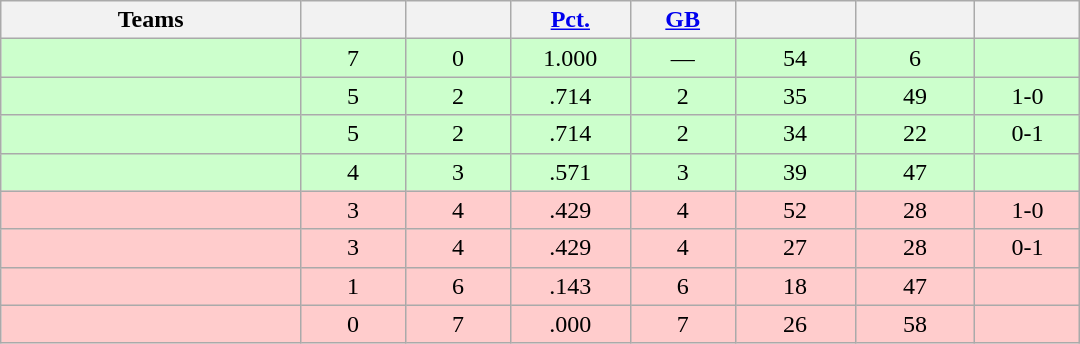<table class="wikitable" width="57%" style="text-align:center;">
<tr>
<th width="20%">Teams</th>
<th width="7%"></th>
<th width="7%"></th>
<th width="8%"><a href='#'>Pct.</a></th>
<th width="7%"><a href='#'>GB</a></th>
<th width="8%"></th>
<th width="8%"></th>
<th width="7%"></th>
</tr>
<tr bgcolor="ccffcc">
<td align=left></td>
<td>7</td>
<td>0</td>
<td>1.000</td>
<td>—</td>
<td>54</td>
<td>6</td>
<td></td>
</tr>
<tr bgcolor="ccffcc">
<td align=left></td>
<td>5</td>
<td>2</td>
<td>.714</td>
<td>2</td>
<td>35</td>
<td>49</td>
<td>1-0</td>
</tr>
<tr bgcolor="ccffcc">
<td align=left></td>
<td>5</td>
<td>2</td>
<td>.714</td>
<td>2</td>
<td>34</td>
<td>22</td>
<td>0-1</td>
</tr>
<tr bgcolor="ccffcc">
<td align=left></td>
<td>4</td>
<td>3</td>
<td>.571</td>
<td>3</td>
<td>39</td>
<td>47</td>
<td></td>
</tr>
<tr bgcolor="ffcccc">
<td align=left></td>
<td>3</td>
<td>4</td>
<td>.429</td>
<td>4</td>
<td>52</td>
<td>28</td>
<td>1-0</td>
</tr>
<tr bgcolor="ffcccc">
<td align=left></td>
<td>3</td>
<td>4</td>
<td>.429</td>
<td>4</td>
<td>27</td>
<td>28</td>
<td>0-1</td>
</tr>
<tr bgcolor="ffcccc">
<td align=left></td>
<td>1</td>
<td>6</td>
<td>.143</td>
<td>6</td>
<td>18</td>
<td>47</td>
<td></td>
</tr>
<tr bgcolor="ffcccc">
<td align=left></td>
<td>0</td>
<td>7</td>
<td>.000</td>
<td>7</td>
<td>26</td>
<td>58</td>
<td></td>
</tr>
</table>
